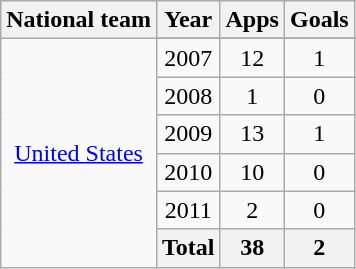<table class="wikitable" style="text-align: center">
<tr>
<th>National team</th>
<th>Year</th>
<th>Apps</th>
<th>Goals</th>
</tr>
<tr>
<td rowspan="7"><a href='#'>United States</a></td>
</tr>
<tr>
<td>2007</td>
<td>12</td>
<td>1</td>
</tr>
<tr>
<td>2008</td>
<td>1</td>
<td>0</td>
</tr>
<tr>
<td>2009</td>
<td>13</td>
<td>1</td>
</tr>
<tr>
<td>2010</td>
<td>10</td>
<td>0</td>
</tr>
<tr>
<td>2011</td>
<td>2</td>
<td>0</td>
</tr>
<tr>
<th>Total</th>
<th>38</th>
<th>2</th>
</tr>
</table>
